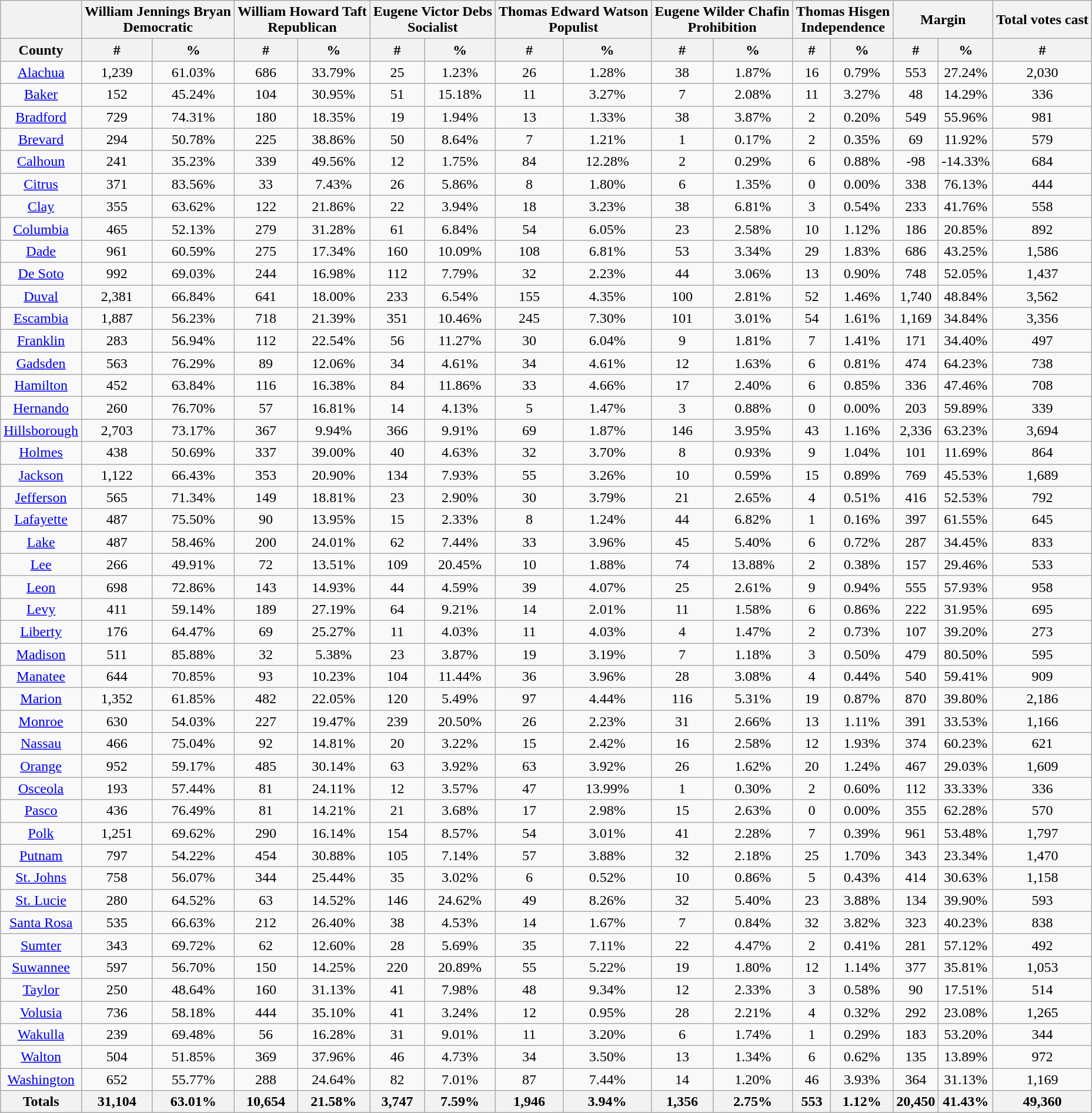<table class="wikitable sortable" style="text-align:center">
<tr>
<th colspan=1></th>
<th style="text-align:center;" colspan="2">William Jennings Bryan<br>Democratic</th>
<th style="text-align:center;" colspan="2">William Howard Taft<br>Republican</th>
<th style="text-align:center;" colspan="2">Eugene Victor Debs<br>Socialist</th>
<th style="text-align:center;" colspan="2">Thomas Edward Watson<br>Populist</th>
<th style="text-align:center;" colspan="2">Eugene Wilder Chafin<br>Prohibition</th>
<th style="text-align:center;" colspan="2">Thomas Hisgen<br>Independence</th>
<th style="text-align:center;" colspan="2">Margin</th>
<th style="text-align:center;" colspan="1">Total votes cast</th>
</tr>
<tr>
<th align=center>County</th>
<th style="text-align:center;" data-sort-type="number">#</th>
<th style="text-align:center;" data-sort-type="number">%</th>
<th style="text-align:center;" data-sort-type="number">#</th>
<th style="text-align:center;" data-sort-type="number">%</th>
<th style="text-align:center;" data-sort-type="number">#</th>
<th style="text-align:center;" data-sort-type="number">%</th>
<th style="text-align:center;" data-sort-type="number">#</th>
<th style="text-align:center;" data-sort-type="number">%</th>
<th style="text-align:center;" data-sort-type="number">#</th>
<th style="text-align:center;" data-sort-type="number">%</th>
<th style="text-align:center;" data-sort-type="number">#</th>
<th style="text-align:center;" data-sort-type="number">%</th>
<th style="text-align:center;" data-sort-type="number">#</th>
<th style="text-align:center;" data-sort-type="number">%</th>
<th style="text-align:center;" data-sort-type="number">#</th>
</tr>
<tr style="text-align:center;">
<td><a href='#'>Alachua</a></td>
<td>1,239</td>
<td>61.03%</td>
<td>686</td>
<td>33.79%</td>
<td>25</td>
<td>1.23%</td>
<td>26</td>
<td>1.28%</td>
<td>38</td>
<td>1.87%</td>
<td>16</td>
<td>0.79%</td>
<td>553</td>
<td>27.24%</td>
<td>2,030</td>
</tr>
<tr style="text-align:center;">
<td><a href='#'>Baker</a></td>
<td>152</td>
<td>45.24%</td>
<td>104</td>
<td>30.95%</td>
<td>51</td>
<td>15.18%</td>
<td>11</td>
<td>3.27%</td>
<td>7</td>
<td>2.08%</td>
<td>11</td>
<td>3.27%</td>
<td>48</td>
<td>14.29%</td>
<td>336</td>
</tr>
<tr style="text-align:center;">
<td><a href='#'>Bradford</a></td>
<td>729</td>
<td>74.31%</td>
<td>180</td>
<td>18.35%</td>
<td>19</td>
<td>1.94%</td>
<td>13</td>
<td>1.33%</td>
<td>38</td>
<td>3.87%</td>
<td>2</td>
<td>0.20%</td>
<td>549</td>
<td>55.96%</td>
<td>981</td>
</tr>
<tr style="text-align:center;">
<td><a href='#'>Brevard</a></td>
<td>294</td>
<td>50.78%</td>
<td>225</td>
<td>38.86%</td>
<td>50</td>
<td>8.64%</td>
<td>7</td>
<td>1.21%</td>
<td>1</td>
<td>0.17%</td>
<td>2</td>
<td>0.35%</td>
<td>69</td>
<td>11.92%</td>
<td>579</td>
</tr>
<tr style="text-align:center;">
<td><a href='#'>Calhoun</a></td>
<td>241</td>
<td>35.23%</td>
<td>339</td>
<td>49.56%</td>
<td>12</td>
<td>1.75%</td>
<td>84</td>
<td>12.28%</td>
<td>2</td>
<td>0.29%</td>
<td>6</td>
<td>0.88%</td>
<td>-98</td>
<td>-14.33%</td>
<td>684</td>
</tr>
<tr style="text-align:center;">
<td><a href='#'>Citrus</a></td>
<td>371</td>
<td>83.56%</td>
<td>33</td>
<td>7.43%</td>
<td>26</td>
<td>5.86%</td>
<td>8</td>
<td>1.80%</td>
<td>6</td>
<td>1.35%</td>
<td>0</td>
<td>0.00%</td>
<td>338</td>
<td>76.13%</td>
<td>444</td>
</tr>
<tr style="text-align:center;">
<td><a href='#'>Clay</a></td>
<td>355</td>
<td>63.62%</td>
<td>122</td>
<td>21.86%</td>
<td>22</td>
<td>3.94%</td>
<td>18</td>
<td>3.23%</td>
<td>38</td>
<td>6.81%</td>
<td>3</td>
<td>0.54%</td>
<td>233</td>
<td>41.76%</td>
<td>558</td>
</tr>
<tr style="text-align:center;">
<td><a href='#'>Columbia</a></td>
<td>465</td>
<td>52.13%</td>
<td>279</td>
<td>31.28%</td>
<td>61</td>
<td>6.84%</td>
<td>54</td>
<td>6.05%</td>
<td>23</td>
<td>2.58%</td>
<td>10</td>
<td>1.12%</td>
<td>186</td>
<td>20.85%</td>
<td>892</td>
</tr>
<tr style="text-align:center;">
<td><a href='#'>Dade</a></td>
<td>961</td>
<td>60.59%</td>
<td>275</td>
<td>17.34%</td>
<td>160</td>
<td>10.09%</td>
<td>108</td>
<td>6.81%</td>
<td>53</td>
<td>3.34%</td>
<td>29</td>
<td>1.83%</td>
<td>686</td>
<td>43.25%</td>
<td>1,586</td>
</tr>
<tr style="text-align:center;">
<td><a href='#'>De Soto</a></td>
<td>992</td>
<td>69.03%</td>
<td>244</td>
<td>16.98%</td>
<td>112</td>
<td>7.79%</td>
<td>32</td>
<td>2.23%</td>
<td>44</td>
<td>3.06%</td>
<td>13</td>
<td>0.90%</td>
<td>748</td>
<td>52.05%</td>
<td>1,437</td>
</tr>
<tr style="text-align:center;">
<td><a href='#'>Duval</a></td>
<td>2,381</td>
<td>66.84%</td>
<td>641</td>
<td>18.00%</td>
<td>233</td>
<td>6.54%</td>
<td>155</td>
<td>4.35%</td>
<td>100</td>
<td>2.81%</td>
<td>52</td>
<td>1.46%</td>
<td>1,740</td>
<td>48.84%</td>
<td>3,562</td>
</tr>
<tr style="text-align:center;">
<td><a href='#'>Escambia</a></td>
<td>1,887</td>
<td>56.23%</td>
<td>718</td>
<td>21.39%</td>
<td>351</td>
<td>10.46%</td>
<td>245</td>
<td>7.30%</td>
<td>101</td>
<td>3.01%</td>
<td>54</td>
<td>1.61%</td>
<td>1,169</td>
<td>34.84%</td>
<td>3,356</td>
</tr>
<tr style="text-align:center;">
<td><a href='#'>Franklin</a></td>
<td>283</td>
<td>56.94%</td>
<td>112</td>
<td>22.54%</td>
<td>56</td>
<td>11.27%</td>
<td>30</td>
<td>6.04%</td>
<td>9</td>
<td>1.81%</td>
<td>7</td>
<td>1.41%</td>
<td>171</td>
<td>34.40%</td>
<td>497</td>
</tr>
<tr style="text-align:center;">
<td><a href='#'>Gadsden</a></td>
<td>563</td>
<td>76.29%</td>
<td>89</td>
<td>12.06%</td>
<td>34</td>
<td>4.61%</td>
<td>34</td>
<td>4.61%</td>
<td>12</td>
<td>1.63%</td>
<td>6</td>
<td>0.81%</td>
<td>474</td>
<td>64.23%</td>
<td>738</td>
</tr>
<tr style="text-align:center;">
<td><a href='#'>Hamilton</a></td>
<td>452</td>
<td>63.84%</td>
<td>116</td>
<td>16.38%</td>
<td>84</td>
<td>11.86%</td>
<td>33</td>
<td>4.66%</td>
<td>17</td>
<td>2.40%</td>
<td>6</td>
<td>0.85%</td>
<td>336</td>
<td>47.46%</td>
<td>708</td>
</tr>
<tr style="text-align:center;">
<td><a href='#'>Hernando</a></td>
<td>260</td>
<td>76.70%</td>
<td>57</td>
<td>16.81%</td>
<td>14</td>
<td>4.13%</td>
<td>5</td>
<td>1.47%</td>
<td>3</td>
<td>0.88%</td>
<td>0</td>
<td>0.00%</td>
<td>203</td>
<td>59.89%</td>
<td>339</td>
</tr>
<tr style="text-align:center;">
<td><a href='#'>Hillsborough</a></td>
<td>2,703</td>
<td>73.17%</td>
<td>367</td>
<td>9.94%</td>
<td>366</td>
<td>9.91%</td>
<td>69</td>
<td>1.87%</td>
<td>146</td>
<td>3.95%</td>
<td>43</td>
<td>1.16%</td>
<td>2,336</td>
<td>63.23%</td>
<td>3,694</td>
</tr>
<tr style="text-align:center;">
<td><a href='#'>Holmes</a></td>
<td>438</td>
<td>50.69%</td>
<td>337</td>
<td>39.00%</td>
<td>40</td>
<td>4.63%</td>
<td>32</td>
<td>3.70%</td>
<td>8</td>
<td>0.93%</td>
<td>9</td>
<td>1.04%</td>
<td>101</td>
<td>11.69%</td>
<td>864</td>
</tr>
<tr style="text-align:center;">
<td><a href='#'>Jackson</a></td>
<td>1,122</td>
<td>66.43%</td>
<td>353</td>
<td>20.90%</td>
<td>134</td>
<td>7.93%</td>
<td>55</td>
<td>3.26%</td>
<td>10</td>
<td>0.59%</td>
<td>15</td>
<td>0.89%</td>
<td>769</td>
<td>45.53%</td>
<td>1,689</td>
</tr>
<tr style="text-align:center;">
<td><a href='#'>Jefferson</a></td>
<td>565</td>
<td>71.34%</td>
<td>149</td>
<td>18.81%</td>
<td>23</td>
<td>2.90%</td>
<td>30</td>
<td>3.79%</td>
<td>21</td>
<td>2.65%</td>
<td>4</td>
<td>0.51%</td>
<td>416</td>
<td>52.53%</td>
<td>792</td>
</tr>
<tr style="text-align:center;">
<td><a href='#'>Lafayette</a></td>
<td>487</td>
<td>75.50%</td>
<td>90</td>
<td>13.95%</td>
<td>15</td>
<td>2.33%</td>
<td>8</td>
<td>1.24%</td>
<td>44</td>
<td>6.82%</td>
<td>1</td>
<td>0.16%</td>
<td>397</td>
<td>61.55%</td>
<td>645</td>
</tr>
<tr style="text-align:center;">
<td><a href='#'>Lake</a></td>
<td>487</td>
<td>58.46%</td>
<td>200</td>
<td>24.01%</td>
<td>62</td>
<td>7.44%</td>
<td>33</td>
<td>3.96%</td>
<td>45</td>
<td>5.40%</td>
<td>6</td>
<td>0.72%</td>
<td>287</td>
<td>34.45%</td>
<td>833</td>
</tr>
<tr style="text-align:center;">
<td><a href='#'>Lee</a></td>
<td>266</td>
<td>49.91%</td>
<td>72</td>
<td>13.51%</td>
<td>109</td>
<td>20.45%</td>
<td>10</td>
<td>1.88%</td>
<td>74</td>
<td>13.88%</td>
<td>2</td>
<td>0.38%</td>
<td>157</td>
<td>29.46%</td>
<td>533</td>
</tr>
<tr style="text-align:center;">
<td><a href='#'>Leon</a></td>
<td>698</td>
<td>72.86%</td>
<td>143</td>
<td>14.93%</td>
<td>44</td>
<td>4.59%</td>
<td>39</td>
<td>4.07%</td>
<td>25</td>
<td>2.61%</td>
<td>9</td>
<td>0.94%</td>
<td>555</td>
<td>57.93%</td>
<td>958</td>
</tr>
<tr style="text-align:center;">
<td><a href='#'>Levy</a></td>
<td>411</td>
<td>59.14%</td>
<td>189</td>
<td>27.19%</td>
<td>64</td>
<td>9.21%</td>
<td>14</td>
<td>2.01%</td>
<td>11</td>
<td>1.58%</td>
<td>6</td>
<td>0.86%</td>
<td>222</td>
<td>31.95%</td>
<td>695</td>
</tr>
<tr style="text-align:center;">
<td><a href='#'>Liberty</a></td>
<td>176</td>
<td>64.47%</td>
<td>69</td>
<td>25.27%</td>
<td>11</td>
<td>4.03%</td>
<td>11</td>
<td>4.03%</td>
<td>4</td>
<td>1.47%</td>
<td>2</td>
<td>0.73%</td>
<td>107</td>
<td>39.20%</td>
<td>273</td>
</tr>
<tr style="text-align:center;">
<td><a href='#'>Madison</a></td>
<td>511</td>
<td>85.88%</td>
<td>32</td>
<td>5.38%</td>
<td>23</td>
<td>3.87%</td>
<td>19</td>
<td>3.19%</td>
<td>7</td>
<td>1.18%</td>
<td>3</td>
<td>0.50%</td>
<td>479</td>
<td>80.50%</td>
<td>595</td>
</tr>
<tr style="text-align:center;">
<td><a href='#'>Manatee</a></td>
<td>644</td>
<td>70.85%</td>
<td>93</td>
<td>10.23%</td>
<td>104</td>
<td>11.44%</td>
<td>36</td>
<td>3.96%</td>
<td>28</td>
<td>3.08%</td>
<td>4</td>
<td>0.44%</td>
<td>540</td>
<td>59.41%</td>
<td>909</td>
</tr>
<tr style="text-align:center;">
<td><a href='#'>Marion</a></td>
<td>1,352</td>
<td>61.85%</td>
<td>482</td>
<td>22.05%</td>
<td>120</td>
<td>5.49%</td>
<td>97</td>
<td>4.44%</td>
<td>116</td>
<td>5.31%</td>
<td>19</td>
<td>0.87%</td>
<td>870</td>
<td>39.80%</td>
<td>2,186</td>
</tr>
<tr style="text-align:center;">
<td><a href='#'>Monroe</a></td>
<td>630</td>
<td>54.03%</td>
<td>227</td>
<td>19.47%</td>
<td>239</td>
<td>20.50%</td>
<td>26</td>
<td>2.23%</td>
<td>31</td>
<td>2.66%</td>
<td>13</td>
<td>1.11%</td>
<td>391</td>
<td>33.53%</td>
<td>1,166</td>
</tr>
<tr style="text-align:center;">
<td><a href='#'>Nassau</a></td>
<td>466</td>
<td>75.04%</td>
<td>92</td>
<td>14.81%</td>
<td>20</td>
<td>3.22%</td>
<td>15</td>
<td>2.42%</td>
<td>16</td>
<td>2.58%</td>
<td>12</td>
<td>1.93%</td>
<td>374</td>
<td>60.23%</td>
<td>621</td>
</tr>
<tr style="text-align:center;">
<td><a href='#'>Orange</a></td>
<td>952</td>
<td>59.17%</td>
<td>485</td>
<td>30.14%</td>
<td>63</td>
<td>3.92%</td>
<td>63</td>
<td>3.92%</td>
<td>26</td>
<td>1.62%</td>
<td>20</td>
<td>1.24%</td>
<td>467</td>
<td>29.03%</td>
<td>1,609</td>
</tr>
<tr style="text-align:center;">
<td><a href='#'>Osceola</a></td>
<td>193</td>
<td>57.44%</td>
<td>81</td>
<td>24.11%</td>
<td>12</td>
<td>3.57%</td>
<td>47</td>
<td>13.99%</td>
<td>1</td>
<td>0.30%</td>
<td>2</td>
<td>0.60%</td>
<td>112</td>
<td>33.33%</td>
<td>336</td>
</tr>
<tr style="text-align:center;">
<td><a href='#'>Pasco</a></td>
<td>436</td>
<td>76.49%</td>
<td>81</td>
<td>14.21%</td>
<td>21</td>
<td>3.68%</td>
<td>17</td>
<td>2.98%</td>
<td>15</td>
<td>2.63%</td>
<td>0</td>
<td>0.00%</td>
<td>355</td>
<td>62.28%</td>
<td>570</td>
</tr>
<tr style="text-align:center;">
<td><a href='#'>Polk</a></td>
<td>1,251</td>
<td>69.62%</td>
<td>290</td>
<td>16.14%</td>
<td>154</td>
<td>8.57%</td>
<td>54</td>
<td>3.01%</td>
<td>41</td>
<td>2.28%</td>
<td>7</td>
<td>0.39%</td>
<td>961</td>
<td>53.48%</td>
<td>1,797</td>
</tr>
<tr style="text-align:center;">
<td><a href='#'>Putnam</a></td>
<td>797</td>
<td>54.22%</td>
<td>454</td>
<td>30.88%</td>
<td>105</td>
<td>7.14%</td>
<td>57</td>
<td>3.88%</td>
<td>32</td>
<td>2.18%</td>
<td>25</td>
<td>1.70%</td>
<td>343</td>
<td>23.34%</td>
<td>1,470</td>
</tr>
<tr style="text-align:center;">
<td><a href='#'>St. Johns</a></td>
<td>758</td>
<td>56.07%</td>
<td>344</td>
<td>25.44%</td>
<td>35</td>
<td>3.02%</td>
<td>6</td>
<td>0.52%</td>
<td>10</td>
<td>0.86%</td>
<td>5</td>
<td>0.43%</td>
<td>414</td>
<td>30.63%</td>
<td>1,158</td>
</tr>
<tr style="text-align:center;">
<td><a href='#'>St. Lucie</a></td>
<td>280</td>
<td>64.52%</td>
<td>63</td>
<td>14.52%</td>
<td>146</td>
<td>24.62%</td>
<td>49</td>
<td>8.26%</td>
<td>32</td>
<td>5.40%</td>
<td>23</td>
<td>3.88%</td>
<td>134</td>
<td>39.90%</td>
<td>593</td>
</tr>
<tr style="text-align:center;">
<td><a href='#'>Santa Rosa</a></td>
<td>535</td>
<td>66.63%</td>
<td>212</td>
<td>26.40%</td>
<td>38</td>
<td>4.53%</td>
<td>14</td>
<td>1.67%</td>
<td>7</td>
<td>0.84%</td>
<td>32</td>
<td>3.82%</td>
<td>323</td>
<td>40.23%</td>
<td>838</td>
</tr>
<tr style="text-align:center;">
<td><a href='#'>Sumter</a></td>
<td>343</td>
<td>69.72%</td>
<td>62</td>
<td>12.60%</td>
<td>28</td>
<td>5.69%</td>
<td>35</td>
<td>7.11%</td>
<td>22</td>
<td>4.47%</td>
<td>2</td>
<td>0.41%</td>
<td>281</td>
<td>57.12%</td>
<td>492</td>
</tr>
<tr style="text-align:center;">
<td><a href='#'>Suwannee</a></td>
<td>597</td>
<td>56.70%</td>
<td>150</td>
<td>14.25%</td>
<td>220</td>
<td>20.89%</td>
<td>55</td>
<td>5.22%</td>
<td>19</td>
<td>1.80%</td>
<td>12</td>
<td>1.14%</td>
<td>377</td>
<td>35.81%</td>
<td>1,053</td>
</tr>
<tr style="text-align:center;">
<td><a href='#'>Taylor</a></td>
<td>250</td>
<td>48.64%</td>
<td>160</td>
<td>31.13%</td>
<td>41</td>
<td>7.98%</td>
<td>48</td>
<td>9.34%</td>
<td>12</td>
<td>2.33%</td>
<td>3</td>
<td>0.58%</td>
<td>90</td>
<td>17.51%</td>
<td>514</td>
</tr>
<tr style="text-align:center;">
<td><a href='#'>Volusia</a></td>
<td>736</td>
<td>58.18%</td>
<td>444</td>
<td>35.10%</td>
<td>41</td>
<td>3.24%</td>
<td>12</td>
<td>0.95%</td>
<td>28</td>
<td>2.21%</td>
<td>4</td>
<td>0.32%</td>
<td>292</td>
<td>23.08%</td>
<td>1,265</td>
</tr>
<tr style="text-align:center;">
<td><a href='#'>Wakulla</a></td>
<td>239</td>
<td>69.48%</td>
<td>56</td>
<td>16.28%</td>
<td>31</td>
<td>9.01%</td>
<td>11</td>
<td>3.20%</td>
<td>6</td>
<td>1.74%</td>
<td>1</td>
<td>0.29%</td>
<td>183</td>
<td>53.20%</td>
<td>344</td>
</tr>
<tr style="text-align:center;">
<td><a href='#'>Walton</a></td>
<td>504</td>
<td>51.85%</td>
<td>369</td>
<td>37.96%</td>
<td>46</td>
<td>4.73%</td>
<td>34</td>
<td>3.50%</td>
<td>13</td>
<td>1.34%</td>
<td>6</td>
<td>0.62%</td>
<td>135</td>
<td>13.89%</td>
<td>972</td>
</tr>
<tr style="text-align:center;">
<td><a href='#'>Washington</a></td>
<td>652</td>
<td>55.77%</td>
<td>288</td>
<td>24.64%</td>
<td>82</td>
<td>7.01%</td>
<td>87</td>
<td>7.44%</td>
<td>14</td>
<td>1.20%</td>
<td>46</td>
<td>3.93%</td>
<td>364</td>
<td>31.13%</td>
<td>1,169</td>
</tr>
<tr style="text-align:center;">
<th>Totals</th>
<th>31,104</th>
<th>63.01%</th>
<th>10,654</th>
<th>21.58%</th>
<th>3,747</th>
<th>7.59%</th>
<th>1,946</th>
<th>3.94%</th>
<th>1,356</th>
<th>2.75%</th>
<th>553</th>
<th>1.12%</th>
<th>20,450</th>
<th>41.43%</th>
<th>49,360</th>
</tr>
</table>
